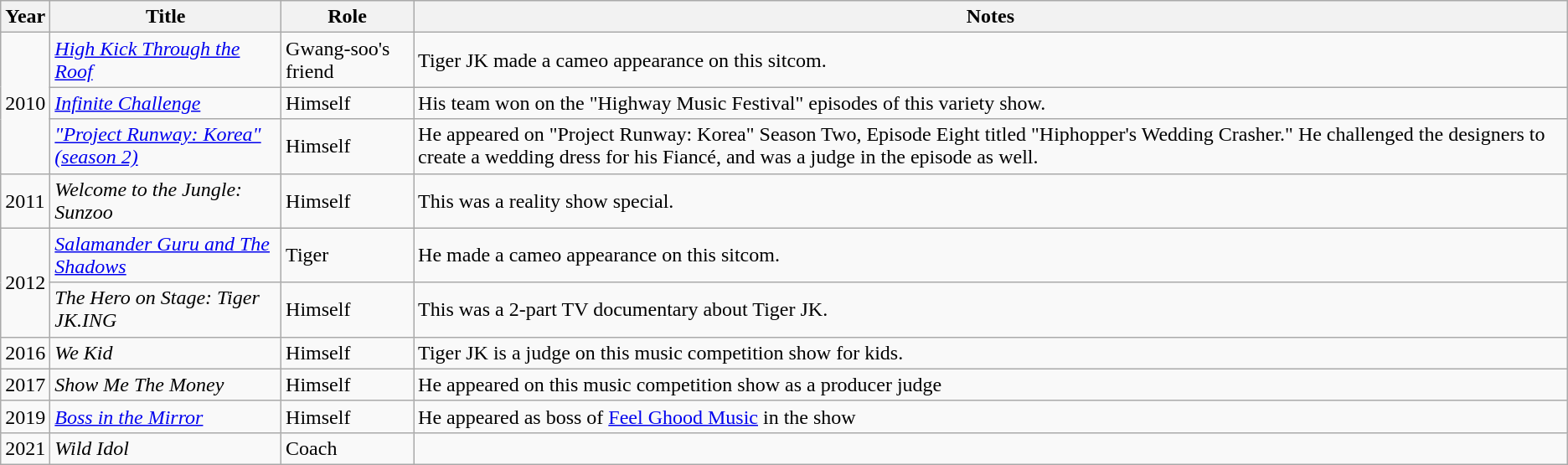<table class="wikitable">
<tr>
<th>Year</th>
<th>Title</th>
<th>Role</th>
<th>Notes</th>
</tr>
<tr>
<td rowspan="3">2010</td>
<td><em><a href='#'>High Kick Through the Roof</a></em></td>
<td>Gwang-soo's friend</td>
<td>Tiger JK made a cameo appearance on this sitcom.</td>
</tr>
<tr>
<td><em><a href='#'>Infinite Challenge</a></em></td>
<td>Himself</td>
<td>His team won on the "Highway Music Festival" episodes of this variety show.</td>
</tr>
<tr>
<td><em><a href='#'>"Project Runway: Korea" (season 2)</a></em></td>
<td>Himself</td>
<td>He appeared on "Project Runway: Korea" Season Two, Episode Eight titled "Hiphopper's Wedding Crasher." He challenged the designers to create a wedding dress for his Fiancé, and was a judge in the episode as well.</td>
</tr>
<tr>
<td>2011</td>
<td><em>Welcome to the Jungle: Sunzoo</em></td>
<td>Himself</td>
<td>This was a reality show special.</td>
</tr>
<tr>
<td rowspan="2">2012</td>
<td><em><a href='#'>Salamander Guru and The Shadows</a></em></td>
<td>Tiger</td>
<td>He made a cameo appearance on this sitcom.</td>
</tr>
<tr>
<td><em>The Hero on Stage: Tiger JK.ING</em></td>
<td>Himself</td>
<td>This was a 2-part TV documentary about Tiger JK.</td>
</tr>
<tr>
<td>2016</td>
<td><em>We Kid</em></td>
<td>Himself</td>
<td>Tiger JK is a judge on this music competition show for kids.</td>
</tr>
<tr>
<td>2017</td>
<td><em>Show Me The Money</em></td>
<td>Himself</td>
<td>He appeared on this music competition show as a producer judge</td>
</tr>
<tr>
<td>2019</td>
<td><em><a href='#'>Boss in the Mirror</a></em></td>
<td>Himself</td>
<td>He appeared as boss of <a href='#'>Feel Ghood Music</a> in the show</td>
</tr>
<tr>
<td>2021</td>
<td><em>Wild Idol</em></td>
<td>Coach</td>
<td></td>
</tr>
</table>
